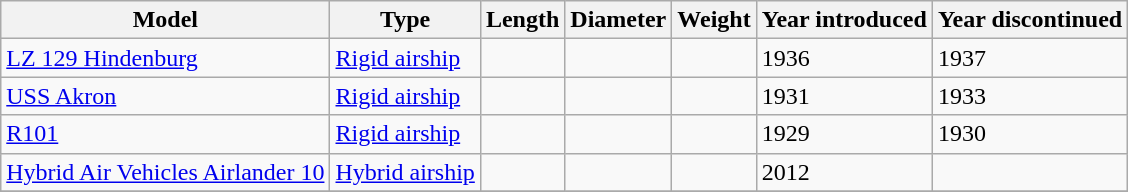<table class="wikitable sortable">
<tr>
<th>Model</th>
<th>Type</th>
<th>Length</th>
<th>Diameter</th>
<th>Weight</th>
<th>Year introduced</th>
<th>Year discontinued</th>
</tr>
<tr>
<td><a href='#'>LZ 129 Hindenburg</a></td>
<td><a href='#'>Rigid airship</a></td>
<td></td>
<td></td>
<td></td>
<td>1936</td>
<td>1937</td>
</tr>
<tr>
<td><a href='#'>USS Akron</a></td>
<td><a href='#'>Rigid airship</a></td>
<td></td>
<td></td>
<td></td>
<td>1931</td>
<td>1933</td>
</tr>
<tr>
<td><a href='#'>R101</a></td>
<td><a href='#'>Rigid airship</a></td>
<td></td>
<td></td>
<td></td>
<td>1929</td>
<td>1930</td>
</tr>
<tr>
<td><a href='#'>Hybrid Air Vehicles Airlander 10</a></td>
<td><a href='#'>Hybrid airship</a></td>
<td></td>
<td></td>
<td></td>
<td>2012</td>
<td></td>
</tr>
<tr>
</tr>
</table>
